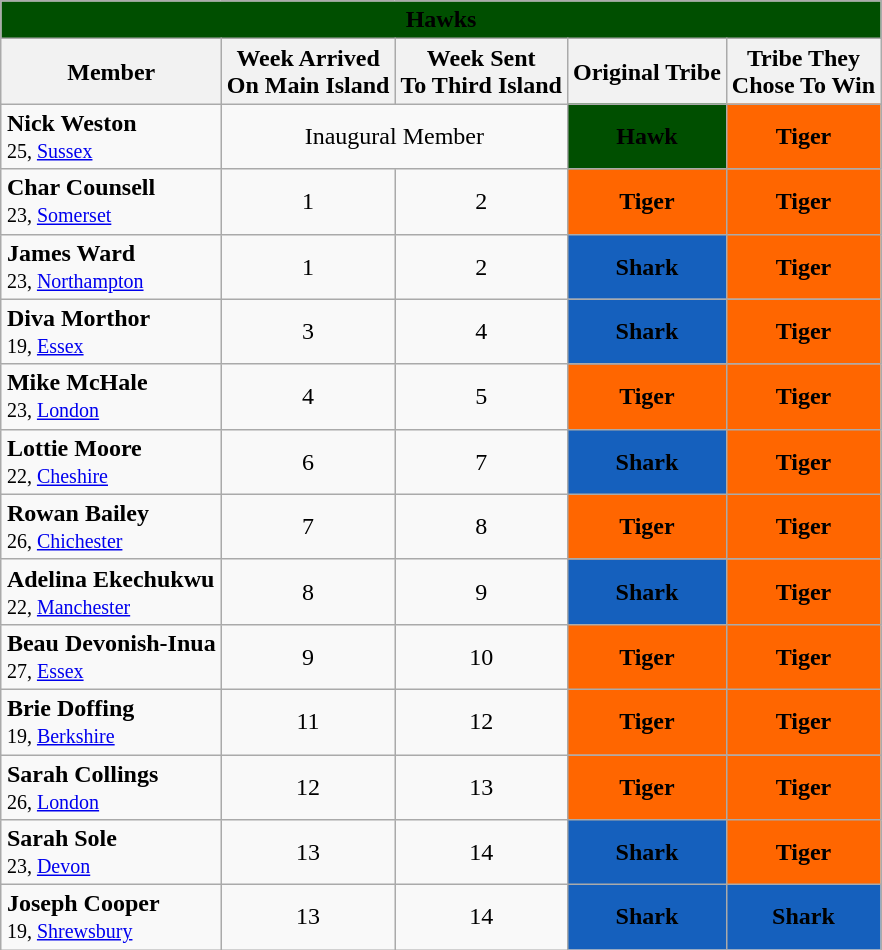<table class="wikitable" style="margin: 1em auto 1em auto">
<tr>
<td colspan="5" bgcolor="#004F00" align="center"><span><strong>Hawks</strong></span></td>
</tr>
<tr>
<th>Member</th>
<th>Week Arrived<br>On Main Island</th>
<th>Week Sent<br>To Third Island</th>
<th>Original Tribe</th>
<th>Tribe They<br>Chose To Win</th>
</tr>
<tr>
<td align="left"><strong>Nick Weston</strong><small><br>25, <a href='#'>Sussex</a></small></td>
<td colspan=2 align="center">Inaugural Member</td>
<td bgcolor="#004F00" align="center"><span> <strong>Hawk</strong></span></td>
<td bgcolor="#FF6600" align="center"><span><strong>Tiger</strong></span></td>
</tr>
<tr>
<td align="left"><strong>Char Counsell</strong><small><br>23, <a href='#'>Somerset</a></small></td>
<td align="center">1</td>
<td align="center">2</td>
<td bgcolor="#FF6600" align="center"><strong>Tiger</strong></td>
<td bgcolor="#FF6600" align="center"><strong>Tiger</strong></td>
</tr>
<tr>
<td align="left"><strong>James Ward</strong><small><br>23, <a href='#'>Northampton</a></small></td>
<td align="center">1</td>
<td align="center">2</td>
<td bgcolor="#1560BD" align="center"><span><strong>Shark</strong></span></td>
<td bgcolor="#FF6600" align="center"><span><strong>Tiger</strong></span></td>
</tr>
<tr>
<td align="left"><strong>Diva Morthor</strong><small><br>19, <a href='#'>Essex</a></small></td>
<td align="center">3</td>
<td align="center">4</td>
<td bgcolor="#1560BD" align="center"><span><strong>Shark</strong></span></td>
<td bgcolor="#FF6600" align="center"><span><strong>Tiger</strong></span></td>
</tr>
<tr>
<td align="left"><strong>Mike McHale</strong><small><br>23, <a href='#'>London</a></small></td>
<td align="center">4</td>
<td align="center">5</td>
<td bgcolor="#FF6600" align="center"><span><strong>Tiger</strong></span></td>
<td bgcolor="#FF6600" align="center"><span><strong>Tiger</strong></span></td>
</tr>
<tr>
<td align="left"><strong>Lottie Moore</strong><small><br>22, <a href='#'>Cheshire</a></small></td>
<td align="center">6</td>
<td align="center">7</td>
<td bgcolor="#1560BD" align="center"><span><strong>Shark</strong></span></td>
<td bgcolor="#FF6600" align="center"><strong>Tiger</strong></td>
</tr>
<tr>
<td align="left"><strong>Rowan Bailey</strong><small><br>26, <a href='#'>Chichester</a></small></td>
<td align="center">7</td>
<td align="center">8</td>
<td bgcolor="#FF6600" align="center"><span><strong>Tiger</strong></span></td>
<td bgcolor="#FF6600" align="center"><span><strong>Tiger</strong></span></td>
</tr>
<tr>
<td align="left"><strong>Adelina Ekechukwu</strong><small><br>22, <a href='#'>Manchester</a></small></td>
<td align="center">8</td>
<td align="center">9</td>
<td bgcolor="#1560BD" align="center"><span><strong>Shark</strong></span></td>
<td bgcolor="#FF6600" align="center"><span><strong>Tiger</strong></span></td>
</tr>
<tr>
<td align="left"><strong>Beau Devonish-Inua</strong><small><br>27, <a href='#'>Essex</a></small></td>
<td align="center">9</td>
<td align="center">10</td>
<td bgcolor="#FF6600" align="center"><span><strong>Tiger</strong></span></td>
<td bgcolor="#FF6600" align="center"><span><strong>Tiger</strong></span></td>
</tr>
<tr>
<td align="left"><strong>Brie Doffing</strong><small><br>19, <a href='#'>Berkshire</a></small></td>
<td align="center">11</td>
<td align="center">12</td>
<td bgcolor="#FF6600" align="center"><span><strong>Tiger</strong></span></td>
<td bgcolor="#FF6600" align="center"><span><strong>Tiger</strong></span></td>
</tr>
<tr>
<td align="left"><strong>Sarah Collings</strong><small><br>26, <a href='#'>London</a></small></td>
<td align="center">12</td>
<td align="center">13</td>
<td bgcolor="#FF6600" align="center"><span><strong>Tiger</strong></span></td>
<td bgcolor="#FF6600" align="center"><span><strong>Tiger</strong></span></td>
</tr>
<tr>
<td align="left"><strong>Sarah Sole</strong><small><br>23, <a href='#'>Devon</a></small></td>
<td align="center">13</td>
<td align="center">14</td>
<td bgcolor="#1560BD" align="center"><span><strong>Shark</strong></span></td>
<td bgcolor="#FF6600" align="center"><span><strong>Tiger</strong></span></td>
</tr>
<tr>
<td align="left"><strong>Joseph Cooper</strong><small><br>19, <a href='#'>Shrewsbury</a></small></td>
<td align="center">13</td>
<td align="center">14</td>
<td bgcolor="#1560BD" align="center"><span><strong>Shark</strong></span></td>
<td bgcolor="#1560BD" align="center"><span><strong>Shark</strong></span></td>
</tr>
</table>
